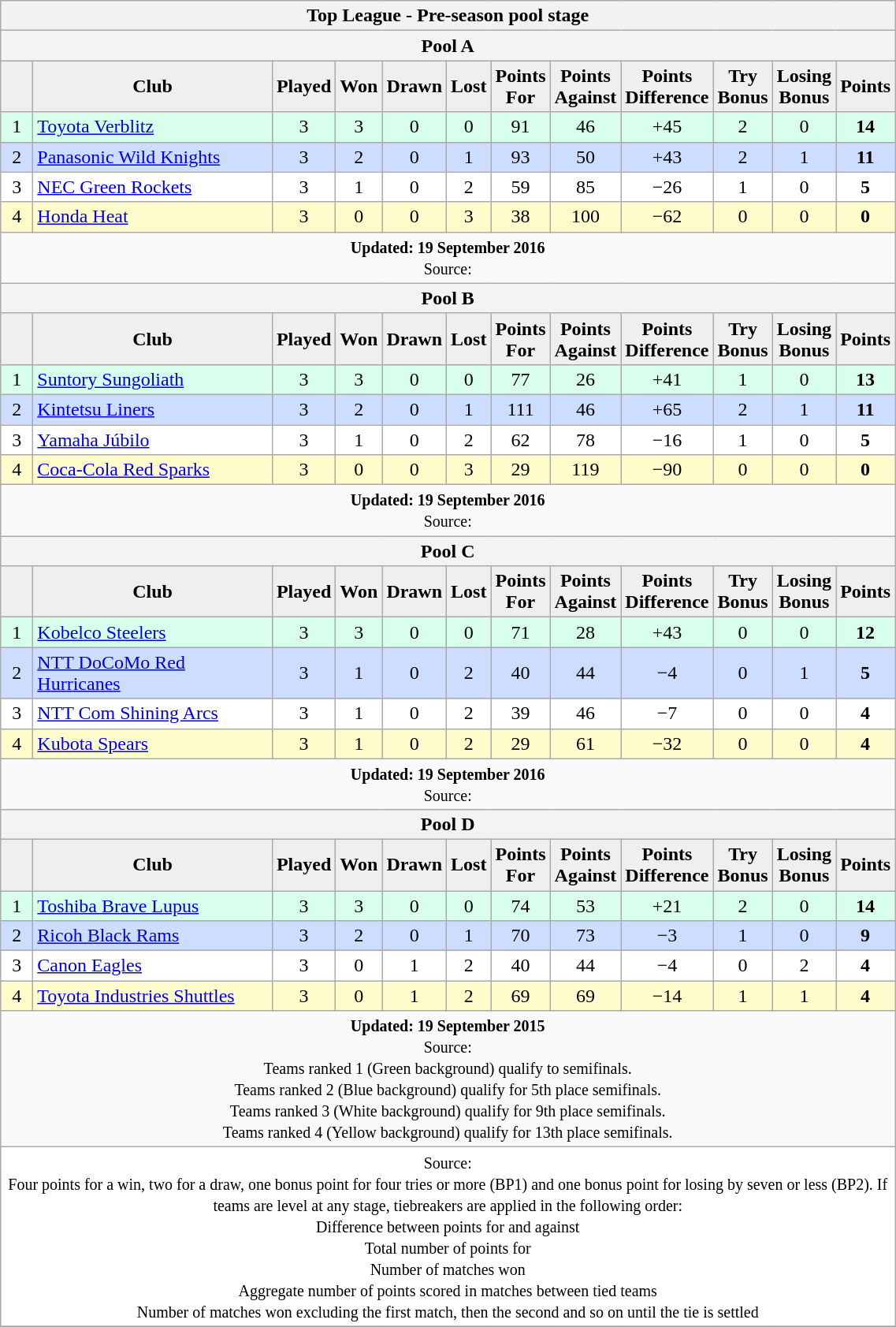<table class="wikitable collapsible collapsed"  style="text-align: center;">
<tr style="background:#f9f9f9;">
<th colspan="15" cellpadding="0" cellspacing="0">Top League - Pre-season pool stage</th>
</tr>
<tr style="background:#f3f3f3;">
<td colspan="15" cellpadding="0" cellspacing="0"><strong>Pool A</strong></td>
</tr>
<tr>
<th style="background:#efefef; width:20px;"></th>
<th style="background:#efefef; width:195px;">Club</th>
<th style="background:#efefef; width:20px;">Played</th>
<th style="background:#efefef; width:20px;">Won</th>
<th style="background:#efefef; width:20px;">Drawn</th>
<th style="background:#efefef; width:20px;">Lost</th>
<th style="background:#efefef; width:20px;">Points For</th>
<th style="background:#efefef; width:20px;">Points Against</th>
<th style="background:#efefef; width:20px;">Points Difference</th>
<th style="background:#efefef; width:20px;">Try Bonus</th>
<th style="background:#efefef; width:20px;">Losing Bonus</th>
<th style="background:#efefef; width:20px;">Points<br></th>
</tr>
<tr style="background:#d8ffeb; text-align:center;">
<td>1</td>
<td align=left><a href='#'>Toyota Verblitz</a></td>
<td>3</td>
<td>3</td>
<td>0</td>
<td>0</td>
<td>91</td>
<td>46</td>
<td>+45</td>
<td>2</td>
<td>0</td>
<td><strong>14</strong></td>
</tr>
<tr style="background:#cdf; text-align:center;">
<td>2</td>
<td align=left><a href='#'>Panasonic Wild Knights</a></td>
<td>3</td>
<td>2</td>
<td>0</td>
<td>1</td>
<td>93</td>
<td>50</td>
<td>+43</td>
<td>2</td>
<td>1</td>
<td><strong>11</strong></td>
</tr>
<tr style="background:#fff; text-align:center;">
<td>3</td>
<td align=left><a href='#'>NEC Green Rockets</a></td>
<td>3</td>
<td>1</td>
<td>0</td>
<td>2</td>
<td>59</td>
<td>85</td>
<td>−26</td>
<td>1</td>
<td>0</td>
<td><strong>5</strong></td>
</tr>
<tr style="background:#fffccc; text-align:center;">
<td>4</td>
<td align=left><a href='#'>Honda Heat</a></td>
<td>3</td>
<td>0</td>
<td>0</td>
<td>3</td>
<td>38</td>
<td>100</td>
<td>−62</td>
<td>0</td>
<td>0</td>
<td><strong>0</strong></td>
</tr>
<tr style="background:#f9f9f9; text-align:center;">
<td colspan="15" style="border:0;"><small><strong>Updated: 19 September 2016</strong> <br>Source: </small></td>
</tr>
<tr style="background:#f3f3f3;">
<td colspan="15" cellpadding="0" cellspacing="0"><strong>Pool B</strong></td>
</tr>
<tr>
<th style="background:#efefef; width:20px;"></th>
<th style="background:#efefef; width:195px;">Club</th>
<th style="background:#efefef; width:20px;">Played</th>
<th style="background:#efefef; width:20px;">Won</th>
<th style="background:#efefef; width:20px;">Drawn</th>
<th style="background:#efefef; width:20px;">Lost</th>
<th style="background:#efefef; width:20px;">Points For</th>
<th style="background:#efefef; width:20px;">Points Against</th>
<th style="background:#efefef; width:20px;">Points Difference</th>
<th style="background:#efefef; width:20px;">Try Bonus</th>
<th style="background:#efefef; width:20px;">Losing Bonus</th>
<th style="background:#efefef; width:20px;">Points<br></th>
</tr>
<tr style="background:#d8ffeb; text-align:center;">
<td>1</td>
<td align=left><a href='#'>Suntory Sungoliath</a></td>
<td>3</td>
<td>3</td>
<td>0</td>
<td>0</td>
<td>77</td>
<td>26</td>
<td>+41</td>
<td>1</td>
<td>0</td>
<td><strong>13</strong></td>
</tr>
<tr style="background:#cdf; text-align:center;">
<td>2</td>
<td align=left><a href='#'>Kintetsu Liners</a></td>
<td>3</td>
<td>2</td>
<td>0</td>
<td>1</td>
<td>111</td>
<td>46</td>
<td>+65</td>
<td>2</td>
<td>1</td>
<td><strong>11</strong></td>
</tr>
<tr style="background:#fff; text-align:center;">
<td>3</td>
<td align=left><a href='#'>Yamaha Júbilo</a></td>
<td>3</td>
<td>1</td>
<td>0</td>
<td>2</td>
<td>62</td>
<td>78</td>
<td>−16</td>
<td>1</td>
<td>0</td>
<td><strong>5</strong></td>
</tr>
<tr style="background:#fffccc; text-align:center;">
<td>4</td>
<td align=left><a href='#'>Coca-Cola Red Sparks</a></td>
<td>3</td>
<td>0</td>
<td>0</td>
<td>3</td>
<td>29</td>
<td>119</td>
<td>−90</td>
<td>0</td>
<td>0</td>
<td><strong>0</strong></td>
</tr>
<tr style="background:#f9f9f9; text-align:center;">
<td colspan="15" style="border:0;"><small><strong>Updated: 19 September 2016</strong> <br>Source: </small></td>
</tr>
<tr style="background:#f3f3f3;">
<td colspan="15" cellpadding="0" cellspacing="0"><strong>Pool C</strong></td>
</tr>
<tr>
<th style="background:#efefef; width:20px;"></th>
<th style="background:#efefef; width:195px;">Club</th>
<th style="background:#efefef; width:20px;">Played</th>
<th style="background:#efefef; width:20px;">Won</th>
<th style="background:#efefef; width:20px;">Drawn</th>
<th style="background:#efefef; width:20px;">Lost</th>
<th style="background:#efefef; width:20px;">Points For</th>
<th style="background:#efefef; width:20px;">Points Against</th>
<th style="background:#efefef; width:20px;">Points Difference</th>
<th style="background:#efefef; width:20px;">Try Bonus</th>
<th style="background:#efefef; width:20px;">Losing Bonus</th>
<th style="background:#efefef; width:20px;">Points<br></th>
</tr>
<tr style="background:#d8ffeb; text-align:center;">
<td>1</td>
<td align=left><a href='#'>Kobelco Steelers</a></td>
<td>3</td>
<td>3</td>
<td>0</td>
<td>0</td>
<td>71</td>
<td>28</td>
<td>+43</td>
<td>0</td>
<td>0</td>
<td><strong>12</strong></td>
</tr>
<tr style="background:#cdf; text-align:center;">
<td>2</td>
<td align=left><a href='#'>NTT DoCoMo Red Hurricanes</a></td>
<td>3</td>
<td>1</td>
<td>0</td>
<td>2</td>
<td>40</td>
<td>44</td>
<td>−4</td>
<td>0</td>
<td>1</td>
<td><strong>5</strong></td>
</tr>
<tr style="background:#fff; text-align:center;">
<td>3</td>
<td align=left><a href='#'>NTT Com Shining Arcs</a></td>
<td>3</td>
<td>1</td>
<td>0</td>
<td>2</td>
<td>39</td>
<td>46</td>
<td>−7</td>
<td>0</td>
<td>0</td>
<td><strong>4</strong></td>
</tr>
<tr style="background:#fffccc; text-align:center;">
<td>4</td>
<td align=left><a href='#'>Kubota Spears</a></td>
<td>3</td>
<td>1</td>
<td>0</td>
<td>2</td>
<td>29</td>
<td>61</td>
<td>−32</td>
<td>0</td>
<td>0</td>
<td><strong>4</strong></td>
</tr>
<tr style="background:#f9f9f9; text-align:center;">
<td colspan="15" style="border:0;"><small><strong>Updated: 19 September 2016</strong> <br>Source: </small></td>
</tr>
<tr |align=left|>
</tr>
<tr style="background:#f3f3f3;">
<td colspan="15" cellpadding="0" cellspacing="0"><strong>Pool D</strong></td>
</tr>
<tr style="font-weight: bold;">
<td style="background:#efefef; width:20px;"></td>
<td style="background:#efefef; width:195px;">Club</td>
<td style="background:#efefef; width:20px;">Played</td>
<td style="background:#efefef; width:20px;">Won</td>
<td style="background:#efefef; width:20px;">Drawn</td>
<td style="background:#efefef; width:20px;">Lost</td>
<td style="background:#efefef; width:20px;">Points For</td>
<td style="background:#efefef; width:20px;">Points Against</td>
<td style="background:#efefef; width:20px;">Points Difference</td>
<td style="background:#efefef; width:20px;">Try Bonus</td>
<td style="background:#efefef; width:20px;">Losing Bonus</td>
<td style="background:#efefef; width:20px;">Points<br></td>
</tr>
<tr style="background:#d8ffeb; text-align:center;">
<td>1</td>
<td align=left><a href='#'>Toshiba Brave Lupus</a></td>
<td>3</td>
<td>3</td>
<td>0</td>
<td>0</td>
<td>74</td>
<td>53</td>
<td>+21</td>
<td>2</td>
<td>0</td>
<td><strong>14</strong></td>
</tr>
<tr style="background:#cdf; text-align:center;">
<td>2</td>
<td align=left><a href='#'>Ricoh Black Rams</a></td>
<td>3</td>
<td>2</td>
<td>0</td>
<td>1</td>
<td>70</td>
<td>73</td>
<td>−3</td>
<td>1</td>
<td>0</td>
<td><strong>9</strong></td>
</tr>
<tr style="background:#fff; text-align:center;">
<td>3</td>
<td align=left><a href='#'>Canon Eagles</a></td>
<td>3</td>
<td>0</td>
<td>1</td>
<td>2</td>
<td>40</td>
<td>44</td>
<td>−4</td>
<td>0</td>
<td>2</td>
<td><strong>4</strong></td>
</tr>
<tr style="background:#fffccc; text-align:center;">
<td>4</td>
<td align=left><a href='#'>Toyota Industries Shuttles</a></td>
<td>3</td>
<td>0</td>
<td>1</td>
<td>2</td>
<td>69</td>
<td>69</td>
<td>−14</td>
<td>1</td>
<td>1</td>
<td><strong>4</strong></td>
</tr>
<tr style="background:#f9f9f9; text-align:center;">
<td colspan="15" style="border:0;"><small><strong>Updated: 19 September 2015</strong> <br>Source: </small><br><small>Teams ranked 1 <span>(Green background)</span> qualify to semifinals.</small><br>
<small>Teams ranked 2 <span>(Blue background)</span> qualify for 5th place semifinals.</small><br>
<small>Teams ranked 3 <span>(White background)</span> qualify for 9th place semifinals.</small><br>
<small>Teams ranked 4 <span>(Yellow background)</span> qualify for 13th place semifinals.</small></td>
</tr>
<tr style="background:#fff; text-align:center;">
<td colspan="15"><small>Source: </small><br><small>Four points for a win, two for a draw, one bonus point for four tries or more (BP1) and one bonus point for losing by seven or less (BP2). If teams are level at any stage, tiebreakers are applied in the following order:</small><br>
 <small>Difference between points for and against</small><br>
 <small>Total number of points for</small><br>
 <small>Number of matches won</small><br>
 <small>Aggregate number of points scored in matches between tied teams</small><br>
 <small>Number of matches won excluding the first match, then the second and so on until the tie is settled</small><br></td>
</tr>
<tr |align=left|>
</tr>
</table>
